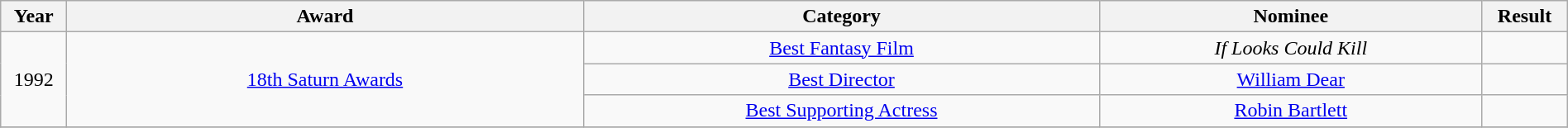<table width="100%" class="wikitable plainrowheaders" style="text-align:center;">
<tr>
<th width="10">Year</th>
<th width="300">Award</th>
<th width="300">Category</th>
<th width="220">Nominee</th>
<th width="30">Result</th>
</tr>
<tr>
<td rowspan="3">1992</td>
<td rowspan="3"><a href='#'>18th Saturn Awards</a></td>
<td><a href='#'>Best Fantasy Film</a></td>
<td><em>If Looks Could Kill</em></td>
<td></td>
</tr>
<tr>
<td><a href='#'>Best Director</a></td>
<td><a href='#'>William Dear</a></td>
<td></td>
</tr>
<tr>
<td><a href='#'>Best Supporting Actress</a></td>
<td><a href='#'>Robin Bartlett</a></td>
<td></td>
</tr>
<tr>
</tr>
</table>
